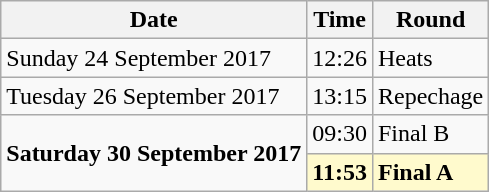<table class="wikitable">
<tr>
<th>Date</th>
<th>Time</th>
<th>Round</th>
</tr>
<tr>
<td>Sunday 24 September 2017</td>
<td>12:26</td>
<td>Heats</td>
</tr>
<tr>
<td>Tuesday 26 September 2017</td>
<td>13:15</td>
<td>Repechage</td>
</tr>
<tr>
<td rowspan=2><strong>Saturday 30 September 2017</strong></td>
<td>09:30</td>
<td>Final B</td>
</tr>
<tr>
<td style=background:lemonchiffon><strong>11:53</strong></td>
<td style=background:lemonchiffon><strong>Final A</strong></td>
</tr>
</table>
